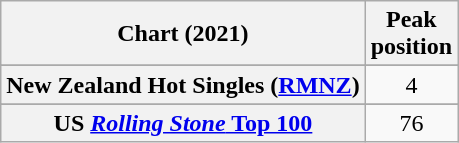<table class="wikitable sortable plainrowheaders" style="text-align:center">
<tr>
<th scope="col">Chart (2021)</th>
<th scope="col">Peak<br>position</th>
</tr>
<tr>
</tr>
<tr>
</tr>
<tr>
<th scope="row">New Zealand Hot Singles (<a href='#'>RMNZ</a>)</th>
<td>4</td>
</tr>
<tr>
</tr>
<tr>
</tr>
<tr>
<th scope="row">US <a href='#'><em>Rolling Stone</em> Top 100</a></th>
<td>76</td>
</tr>
</table>
